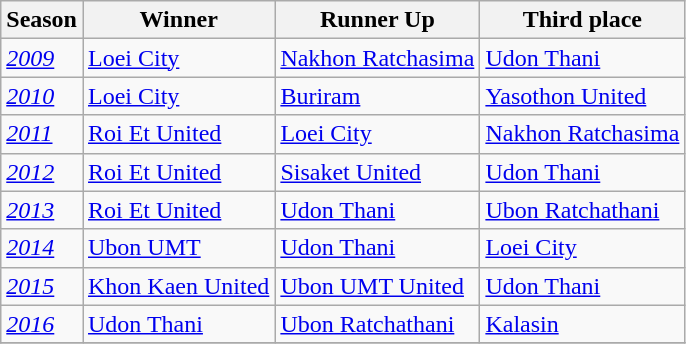<table class="wikitable">
<tr>
<th>Season</th>
<th>Winner</th>
<th>Runner Up</th>
<th>Third place</th>
</tr>
<tr>
<td><em><a href='#'>2009</a></em></td>
<td><a href='#'>Loei City</a></td>
<td><a href='#'>Nakhon Ratchasima</a></td>
<td><a href='#'>Udon Thani</a></td>
</tr>
<tr>
<td><em><a href='#'>2010</a></em></td>
<td><a href='#'>Loei City</a></td>
<td><a href='#'>Buriram</a></td>
<td><a href='#'>Yasothon United</a></td>
</tr>
<tr>
<td><em><a href='#'>2011</a></em></td>
<td><a href='#'>Roi Et United</a></td>
<td><a href='#'>Loei City</a></td>
<td><a href='#'>Nakhon Ratchasima</a></td>
</tr>
<tr>
<td><em><a href='#'>2012</a></em></td>
<td><a href='#'>Roi Et United</a></td>
<td><a href='#'>Sisaket United</a></td>
<td><a href='#'>Udon Thani</a></td>
</tr>
<tr>
<td><em><a href='#'>2013</a></em></td>
<td><a href='#'>Roi Et United</a></td>
<td><a href='#'>Udon Thani</a></td>
<td><a href='#'>Ubon Ratchathani</a></td>
</tr>
<tr>
<td><em><a href='#'>2014</a></em></td>
<td><a href='#'>Ubon UMT</a></td>
<td><a href='#'>Udon Thani</a></td>
<td><a href='#'>Loei City</a></td>
</tr>
<tr>
<td><em><a href='#'>2015</a></em></td>
<td><a href='#'>Khon Kaen United</a></td>
<td><a href='#'>Ubon UMT United</a></td>
<td><a href='#'>Udon Thani</a></td>
</tr>
<tr>
<td><em><a href='#'>2016</a></em></td>
<td><a href='#'>Udon Thani</a></td>
<td><a href='#'>Ubon Ratchathani</a></td>
<td><a href='#'>Kalasin</a></td>
</tr>
<tr>
</tr>
</table>
